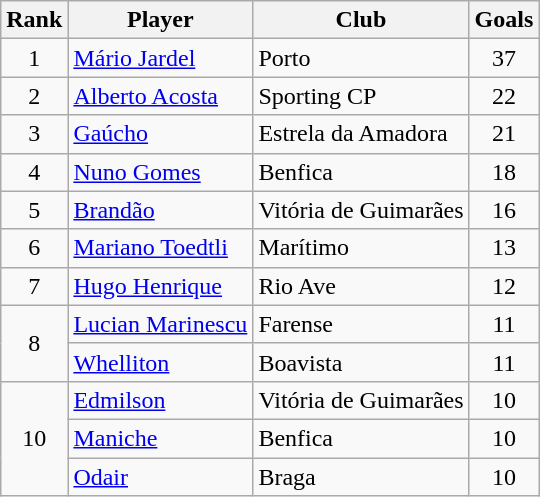<table class="wikitable" style="text-align:center;">
<tr>
<th>Rank</th>
<th>Player</th>
<th>Club</th>
<th>Goals</th>
</tr>
<tr>
<td>1</td>
<td align=left> <a href='#'>Mário Jardel</a></td>
<td align=left>Porto</td>
<td>37</td>
</tr>
<tr>
<td>2</td>
<td align=left> <a href='#'>Alberto Acosta</a></td>
<td align=left>Sporting CP</td>
<td>22</td>
</tr>
<tr>
<td>3</td>
<td align=left> <a href='#'>Gaúcho</a></td>
<td align=left>Estrela da Amadora</td>
<td>21</td>
</tr>
<tr>
<td>4</td>
<td align=left> <a href='#'>Nuno Gomes</a></td>
<td align=left>Benfica</td>
<td>18</td>
</tr>
<tr>
<td>5</td>
<td align=left> <a href='#'>Brandão</a></td>
<td align=left>Vitória de Guimarães</td>
<td>16</td>
</tr>
<tr>
<td>6</td>
<td align=left> <a href='#'>Mariano Toedtli</a></td>
<td align=left>Marítimo</td>
<td>13</td>
</tr>
<tr>
<td>7</td>
<td align=left> <a href='#'>Hugo Henrique</a></td>
<td align=left>Rio Ave</td>
<td>12</td>
</tr>
<tr>
<td rowspan=2>8</td>
<td align=left> <a href='#'>Lucian Marinescu</a></td>
<td align=left>Farense</td>
<td>11</td>
</tr>
<tr>
<td align=left> <a href='#'>Whelliton</a></td>
<td align=left>Boavista</td>
<td>11</td>
</tr>
<tr>
<td rowspan=3>10</td>
<td align=left> <a href='#'>Edmilson</a></td>
<td align=left>Vitória de Guimarães</td>
<td>10</td>
</tr>
<tr>
<td align=left> <a href='#'>Maniche</a></td>
<td align=left>Benfica</td>
<td>10</td>
</tr>
<tr>
<td align=left> <a href='#'>Odair</a></td>
<td align=left>Braga</td>
<td>10</td>
</tr>
</table>
